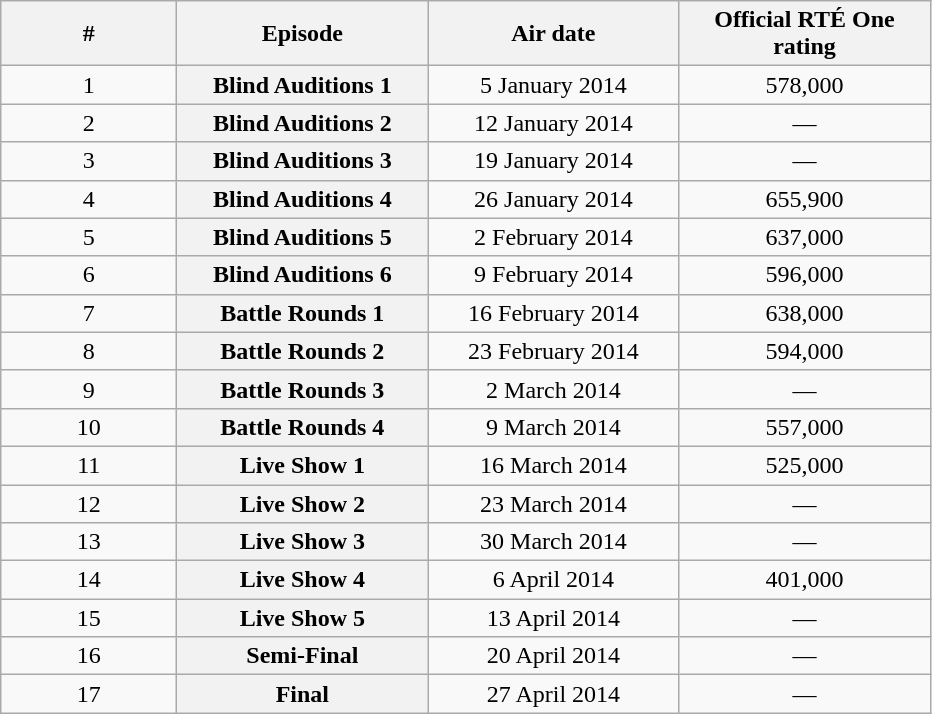<table class="wikitable sortable" style="text-align:center">
<tr>
<th scope="col" style="width:110px;">#</th>
<th scope="col" style="width:160px;">Episode</th>
<th scope="col" style="width:160px;">Air date</th>
<th scope="col" style="width:160px;">Official RTÉ One rating</th>
</tr>
<tr>
<td>1</td>
<th scope="row">Blind Auditions 1</th>
<td>5 January 2014</td>
<td>578,000</td>
</tr>
<tr>
<td>2</td>
<th scope="row">Blind Auditions 2</th>
<td>12 January 2014</td>
<td>—</td>
</tr>
<tr>
<td>3</td>
<th scope="row">Blind Auditions 3</th>
<td>19 January 2014</td>
<td>—</td>
</tr>
<tr>
<td>4</td>
<th scope="row">Blind Auditions 4</th>
<td>26 January 2014</td>
<td>655,900</td>
</tr>
<tr>
<td>5</td>
<th scope="row">Blind Auditions 5</th>
<td>2 February 2014</td>
<td>637,000</td>
</tr>
<tr>
<td>6</td>
<th scope="row">Blind Auditions 6</th>
<td>9 February 2014</td>
<td>596,000</td>
</tr>
<tr>
<td>7</td>
<th scope="row">Battle Rounds 1</th>
<td>16 February 2014</td>
<td>638,000</td>
</tr>
<tr>
<td>8</td>
<th scope="row">Battle Rounds 2</th>
<td>23 February 2014</td>
<td>594,000</td>
</tr>
<tr>
<td>9</td>
<th scope="row">Battle Rounds 3</th>
<td>2 March 2014</td>
<td>—</td>
</tr>
<tr>
<td>10</td>
<th scope="row">Battle Rounds 4</th>
<td>9 March 2014</td>
<td>557,000</td>
</tr>
<tr>
<td>11</td>
<th scope="row">Live Show 1</th>
<td>16 March 2014</td>
<td>525,000</td>
</tr>
<tr>
<td>12</td>
<th scope="row">Live Show 2</th>
<td>23 March 2014</td>
<td>—</td>
</tr>
<tr>
<td>13</td>
<th scope="row">Live Show 3</th>
<td>30 March 2014</td>
<td>—</td>
</tr>
<tr>
<td>14</td>
<th scope="row">Live Show 4</th>
<td>6 April 2014</td>
<td>401,000</td>
</tr>
<tr>
<td>15</td>
<th scope="row">Live Show 5</th>
<td>13 April 2014</td>
<td>—</td>
</tr>
<tr>
<td>16</td>
<th scope="row">Semi-Final</th>
<td>20 April 2014</td>
<td>—</td>
</tr>
<tr>
<td>17</td>
<th scope="row">Final</th>
<td>27 April 2014</td>
<td>—</td>
</tr>
</table>
